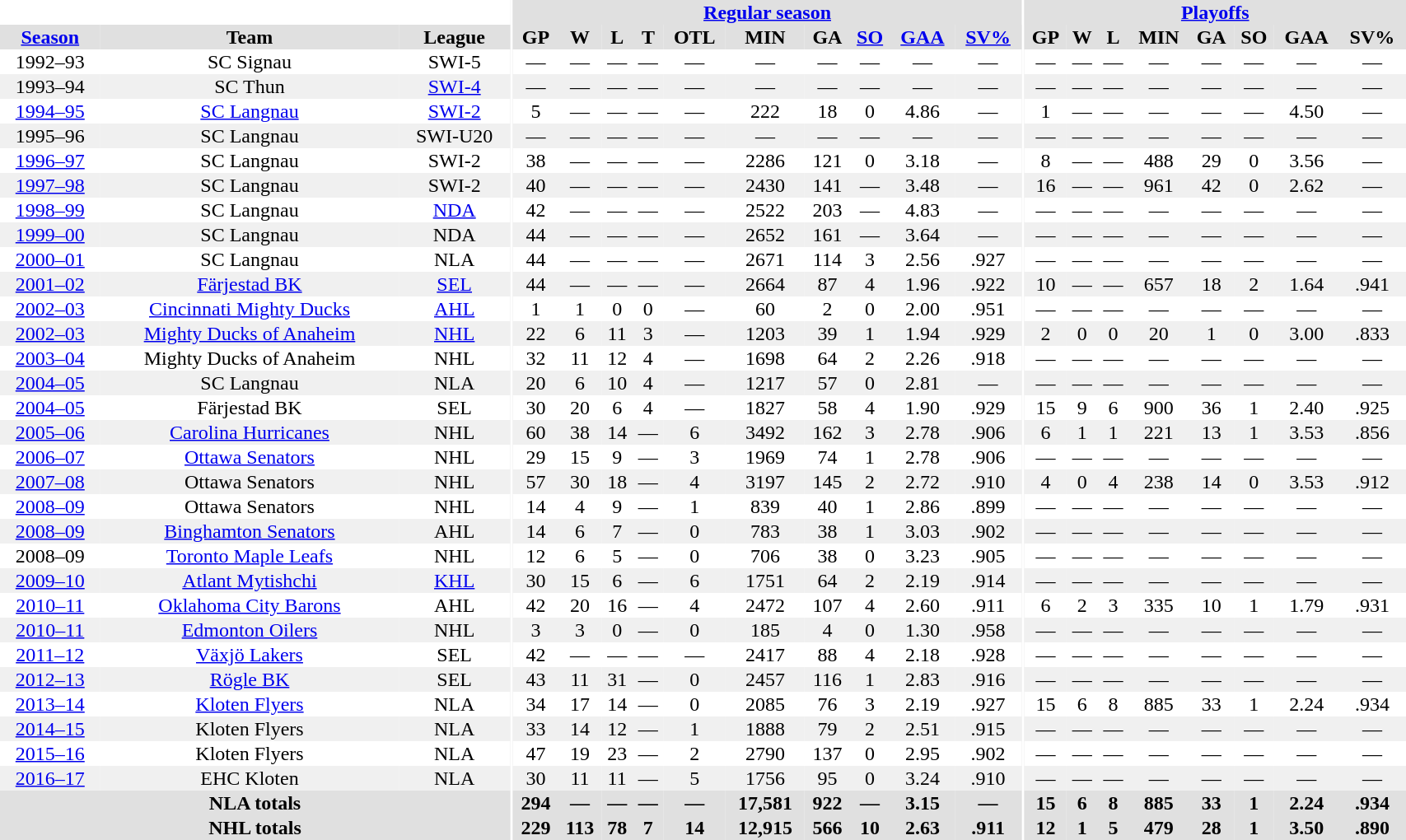<table border="0" cellpadding="1" cellspacing="0" style="width:90%; text-align:center;">
<tr bgcolor="#e0e0e0">
<th colspan="3" bgcolor="#ffffff"></th>
<th rowspan="99" bgcolor="#ffffff"></th>
<th colspan="10" bgcolor="#e0e0e0"><a href='#'>Regular season</a></th>
<th rowspan="99" bgcolor="#ffffff"></th>
<th colspan="8" bgcolor="#e0e0e0"><a href='#'>Playoffs</a></th>
</tr>
<tr bgcolor="#e0e0e0">
<th><a href='#'>Season</a></th>
<th>Team</th>
<th>League</th>
<th>GP</th>
<th>W</th>
<th>L</th>
<th>T</th>
<th>OTL</th>
<th>MIN</th>
<th>GA</th>
<th><a href='#'>SO</a></th>
<th><a href='#'>GAA</a></th>
<th><a href='#'>SV%</a></th>
<th>GP</th>
<th>W</th>
<th>L</th>
<th>MIN</th>
<th>GA</th>
<th>SO</th>
<th>GAA</th>
<th>SV%</th>
</tr>
<tr>
<td>1992–93</td>
<td>SC Signau</td>
<td>SWI-5</td>
<td>—</td>
<td>—</td>
<td>—</td>
<td>—</td>
<td>—</td>
<td>—</td>
<td>—</td>
<td>—</td>
<td>—</td>
<td>—</td>
<td>—</td>
<td>—</td>
<td>—</td>
<td>—</td>
<td>—</td>
<td>—</td>
<td>—</td>
<td>—</td>
</tr>
<tr bgcolor="#f0f0f0">
<td>1993–94</td>
<td>SC Thun</td>
<td><a href='#'>SWI-4</a></td>
<td>—</td>
<td>—</td>
<td>—</td>
<td>—</td>
<td>—</td>
<td>—</td>
<td>—</td>
<td>—</td>
<td>—</td>
<td>—</td>
<td>—</td>
<td>—</td>
<td>—</td>
<td>—</td>
<td>—</td>
<td>—</td>
<td>—</td>
<td>—</td>
</tr>
<tr>
<td><a href='#'>1994–95</a></td>
<td><a href='#'>SC Langnau</a></td>
<td><a href='#'>SWI-2</a></td>
<td>5</td>
<td>—</td>
<td>—</td>
<td>—</td>
<td>—</td>
<td>222</td>
<td>18</td>
<td>0</td>
<td>4.86</td>
<td>—</td>
<td>1</td>
<td>—</td>
<td>—</td>
<td>—</td>
<td>—</td>
<td>—</td>
<td>4.50</td>
<td>—</td>
</tr>
<tr bgcolor="#f0f0f0">
<td>1995–96</td>
<td>SC Langnau</td>
<td>SWI-U20</td>
<td>—</td>
<td>—</td>
<td>—</td>
<td>—</td>
<td>—</td>
<td>—</td>
<td>—</td>
<td>—</td>
<td>—</td>
<td>—</td>
<td>—</td>
<td>—</td>
<td>—</td>
<td>—</td>
<td>—</td>
<td>—</td>
<td>—</td>
<td>—</td>
</tr>
<tr>
<td><a href='#'>1996–97</a></td>
<td>SC Langnau</td>
<td>SWI-2</td>
<td>38</td>
<td>—</td>
<td>—</td>
<td>—</td>
<td>—</td>
<td>2286</td>
<td>121</td>
<td>0</td>
<td>3.18</td>
<td>—</td>
<td>8</td>
<td>—</td>
<td>—</td>
<td>488</td>
<td>29</td>
<td>0</td>
<td>3.56</td>
<td>—</td>
</tr>
<tr bgcolor="#f0f0f0">
<td><a href='#'>1997–98</a></td>
<td>SC Langnau</td>
<td>SWI-2</td>
<td>40</td>
<td>—</td>
<td>—</td>
<td>—</td>
<td>—</td>
<td>2430</td>
<td>141</td>
<td>—</td>
<td>3.48</td>
<td>—</td>
<td>16</td>
<td>—</td>
<td>—</td>
<td>961</td>
<td>42</td>
<td>0</td>
<td>2.62</td>
<td>—</td>
</tr>
<tr>
<td><a href='#'>1998–99</a></td>
<td>SC Langnau</td>
<td><a href='#'>NDA</a></td>
<td>42</td>
<td>—</td>
<td>—</td>
<td>—</td>
<td>—</td>
<td>2522</td>
<td>203</td>
<td>—</td>
<td>4.83</td>
<td>—</td>
<td>—</td>
<td>—</td>
<td>—</td>
<td>—</td>
<td>—</td>
<td>—</td>
<td>—</td>
<td>—</td>
</tr>
<tr bgcolor="#f0f0f0">
<td><a href='#'>1999–00</a></td>
<td>SC Langnau</td>
<td>NDA</td>
<td>44</td>
<td>—</td>
<td>—</td>
<td>—</td>
<td>—</td>
<td>2652</td>
<td>161</td>
<td>—</td>
<td>3.64</td>
<td>—</td>
<td>—</td>
<td>—</td>
<td>—</td>
<td>—</td>
<td>—</td>
<td>—</td>
<td>—</td>
<td>—</td>
</tr>
<tr>
<td><a href='#'>2000–01</a></td>
<td>SC Langnau</td>
<td>NLA</td>
<td>44</td>
<td>—</td>
<td>—</td>
<td>—</td>
<td>—</td>
<td>2671</td>
<td>114</td>
<td>3</td>
<td>2.56</td>
<td>.927</td>
<td>—</td>
<td>—</td>
<td>—</td>
<td>—</td>
<td>—</td>
<td>—</td>
<td>—</td>
<td>—</td>
</tr>
<tr bgcolor="#f0f0f0">
<td><a href='#'>2001–02</a></td>
<td><a href='#'>Färjestad BK</a></td>
<td><a href='#'>SEL</a></td>
<td>44</td>
<td>—</td>
<td>—</td>
<td>—</td>
<td>—</td>
<td>2664</td>
<td>87</td>
<td>4</td>
<td>1.96</td>
<td>.922</td>
<td>10</td>
<td>—</td>
<td>—</td>
<td>657</td>
<td>18</td>
<td>2</td>
<td>1.64</td>
<td>.941</td>
</tr>
<tr>
<td><a href='#'>2002–03</a></td>
<td><a href='#'>Cincinnati Mighty Ducks</a></td>
<td><a href='#'>AHL</a></td>
<td>1</td>
<td>1</td>
<td>0</td>
<td>0</td>
<td>—</td>
<td>60</td>
<td>2</td>
<td>0</td>
<td>2.00</td>
<td>.951</td>
<td>—</td>
<td>—</td>
<td>—</td>
<td>—</td>
<td>—</td>
<td>—</td>
<td>—</td>
<td>—</td>
</tr>
<tr bgcolor="#f0f0f0">
<td><a href='#'>2002–03</a></td>
<td><a href='#'>Mighty Ducks of Anaheim</a></td>
<td><a href='#'>NHL</a></td>
<td>22</td>
<td>6</td>
<td>11</td>
<td>3</td>
<td>—</td>
<td>1203</td>
<td>39</td>
<td>1</td>
<td>1.94</td>
<td>.929</td>
<td>2</td>
<td>0</td>
<td>0</td>
<td>20</td>
<td>1</td>
<td>0</td>
<td>3.00</td>
<td>.833</td>
</tr>
<tr>
<td><a href='#'>2003–04</a></td>
<td>Mighty Ducks of Anaheim</td>
<td>NHL</td>
<td>32</td>
<td>11</td>
<td>12</td>
<td>4</td>
<td>—</td>
<td>1698</td>
<td>64</td>
<td>2</td>
<td>2.26</td>
<td>.918</td>
<td>—</td>
<td>—</td>
<td>—</td>
<td>—</td>
<td>—</td>
<td>—</td>
<td>—</td>
<td>—</td>
</tr>
<tr bgcolor="#f0f0f0">
<td><a href='#'>2004–05</a></td>
<td>SC Langnau</td>
<td>NLA</td>
<td>20</td>
<td>6</td>
<td>10</td>
<td>4</td>
<td>—</td>
<td>1217</td>
<td>57</td>
<td>0</td>
<td>2.81</td>
<td>—</td>
<td>—</td>
<td>—</td>
<td>—</td>
<td>—</td>
<td>—</td>
<td>—</td>
<td>—</td>
<td>—</td>
</tr>
<tr>
<td><a href='#'>2004–05</a></td>
<td>Färjestad BK</td>
<td>SEL</td>
<td>30</td>
<td>20</td>
<td>6</td>
<td>4</td>
<td>—</td>
<td>1827</td>
<td>58</td>
<td>4</td>
<td>1.90</td>
<td>.929</td>
<td>15</td>
<td>9</td>
<td>6</td>
<td>900</td>
<td>36</td>
<td>1</td>
<td>2.40</td>
<td>.925</td>
</tr>
<tr bgcolor="#f0f0f0">
<td><a href='#'>2005–06</a></td>
<td><a href='#'>Carolina Hurricanes</a></td>
<td>NHL</td>
<td>60</td>
<td>38</td>
<td>14</td>
<td>—</td>
<td>6</td>
<td>3492</td>
<td>162</td>
<td>3</td>
<td>2.78</td>
<td>.906</td>
<td>6</td>
<td>1</td>
<td>1</td>
<td>221</td>
<td>13</td>
<td>1</td>
<td>3.53</td>
<td>.856</td>
</tr>
<tr>
<td><a href='#'>2006–07</a></td>
<td><a href='#'>Ottawa Senators</a></td>
<td>NHL</td>
<td>29</td>
<td>15</td>
<td>9</td>
<td>—</td>
<td>3</td>
<td>1969</td>
<td>74</td>
<td>1</td>
<td>2.78</td>
<td>.906</td>
<td>—</td>
<td>—</td>
<td>—</td>
<td>—</td>
<td>—</td>
<td>—</td>
<td>—</td>
<td>—</td>
</tr>
<tr bgcolor="#f0f0f0">
<td><a href='#'>2007–08</a></td>
<td>Ottawa Senators</td>
<td>NHL</td>
<td>57</td>
<td>30</td>
<td>18</td>
<td>—</td>
<td>4</td>
<td>3197</td>
<td>145</td>
<td>2</td>
<td>2.72</td>
<td>.910</td>
<td>4</td>
<td>0</td>
<td>4</td>
<td>238</td>
<td>14</td>
<td>0</td>
<td>3.53</td>
<td>.912</td>
</tr>
<tr>
<td><a href='#'>2008–09</a></td>
<td>Ottawa Senators</td>
<td>NHL</td>
<td>14</td>
<td>4</td>
<td>9</td>
<td>—</td>
<td>1</td>
<td>839</td>
<td>40</td>
<td>1</td>
<td>2.86</td>
<td>.899</td>
<td>—</td>
<td>—</td>
<td>—</td>
<td>—</td>
<td>—</td>
<td>—</td>
<td>—</td>
<td>—</td>
</tr>
<tr bgcolor="#f0f0f0">
<td><a href='#'>2008–09</a></td>
<td><a href='#'>Binghamton Senators</a></td>
<td>AHL</td>
<td>14</td>
<td>6</td>
<td>7</td>
<td>—</td>
<td>0</td>
<td>783</td>
<td>38</td>
<td>1</td>
<td>3.03</td>
<td>.902</td>
<td>—</td>
<td>—</td>
<td>—</td>
<td>—</td>
<td>—</td>
<td>—</td>
<td>—</td>
<td>—</td>
</tr>
<tr>
<td>2008–09</td>
<td><a href='#'>Toronto Maple Leafs</a></td>
<td>NHL</td>
<td>12</td>
<td>6</td>
<td>5</td>
<td>—</td>
<td>0</td>
<td>706</td>
<td>38</td>
<td>0</td>
<td>3.23</td>
<td>.905</td>
<td>—</td>
<td>—</td>
<td>—</td>
<td>—</td>
<td>—</td>
<td>—</td>
<td>—</td>
<td>—</td>
</tr>
<tr bgcolor="#f0f0f0">
<td><a href='#'>2009–10</a></td>
<td><a href='#'>Atlant Mytishchi</a></td>
<td><a href='#'>KHL</a></td>
<td>30</td>
<td>15</td>
<td>6</td>
<td>—</td>
<td>6</td>
<td>1751</td>
<td>64</td>
<td>2</td>
<td>2.19</td>
<td>.914</td>
<td>—</td>
<td>—</td>
<td>—</td>
<td>—</td>
<td>—</td>
<td>—</td>
<td>—</td>
<td>—</td>
</tr>
<tr>
<td><a href='#'>2010–11</a></td>
<td><a href='#'>Oklahoma City Barons</a></td>
<td>AHL</td>
<td>42</td>
<td>20</td>
<td>16</td>
<td>—</td>
<td>4</td>
<td>2472</td>
<td>107</td>
<td>4</td>
<td>2.60</td>
<td>.911</td>
<td>6</td>
<td>2</td>
<td>3</td>
<td>335</td>
<td>10</td>
<td>1</td>
<td>1.79</td>
<td>.931</td>
</tr>
<tr bgcolor="#f0f0f0">
<td><a href='#'>2010–11</a></td>
<td><a href='#'>Edmonton Oilers</a></td>
<td>NHL</td>
<td>3</td>
<td>3</td>
<td>0</td>
<td>—</td>
<td>0</td>
<td>185</td>
<td>4</td>
<td>0</td>
<td>1.30</td>
<td>.958</td>
<td>—</td>
<td>—</td>
<td>—</td>
<td>—</td>
<td>—</td>
<td>—</td>
<td>—</td>
<td>—</td>
</tr>
<tr>
<td><a href='#'>2011–12</a></td>
<td><a href='#'>Växjö Lakers</a></td>
<td>SEL</td>
<td>42</td>
<td>—</td>
<td>—</td>
<td>—</td>
<td>—</td>
<td>2417</td>
<td>88</td>
<td>4</td>
<td>2.18</td>
<td>.928</td>
<td>—</td>
<td>—</td>
<td>—</td>
<td>—</td>
<td>—</td>
<td>—</td>
<td>—</td>
<td>—</td>
</tr>
<tr bgcolor="#f0f0f0">
<td><a href='#'>2012–13</a></td>
<td><a href='#'>Rögle BK</a></td>
<td>SEL</td>
<td>43</td>
<td>11</td>
<td>31</td>
<td>—</td>
<td>0</td>
<td>2457</td>
<td>116</td>
<td>1</td>
<td>2.83</td>
<td>.916</td>
<td>—</td>
<td>—</td>
<td>—</td>
<td>—</td>
<td>—</td>
<td>—</td>
<td>—</td>
<td>—</td>
</tr>
<tr>
<td><a href='#'>2013–14</a></td>
<td><a href='#'>Kloten Flyers</a></td>
<td>NLA</td>
<td>34</td>
<td>17</td>
<td>14</td>
<td>—</td>
<td>0</td>
<td>2085</td>
<td>76</td>
<td>3</td>
<td>2.19</td>
<td>.927</td>
<td>15</td>
<td>6</td>
<td>8</td>
<td>885</td>
<td>33</td>
<td>1</td>
<td>2.24</td>
<td>.934</td>
</tr>
<tr bgcolor="#f0f0f0">
<td><a href='#'>2014–15</a></td>
<td>Kloten Flyers</td>
<td>NLA</td>
<td>33</td>
<td>14</td>
<td>12</td>
<td>—</td>
<td>1</td>
<td>1888</td>
<td>79</td>
<td>2</td>
<td>2.51</td>
<td>.915</td>
<td>—</td>
<td>—</td>
<td>—</td>
<td>—</td>
<td>—</td>
<td>—</td>
<td>—</td>
<td>—</td>
</tr>
<tr>
<td><a href='#'>2015–16</a></td>
<td>Kloten Flyers</td>
<td>NLA</td>
<td>47</td>
<td>19</td>
<td>23</td>
<td>—</td>
<td>2</td>
<td>2790</td>
<td>137</td>
<td>0</td>
<td>2.95</td>
<td>.902</td>
<td>—</td>
<td>—</td>
<td>—</td>
<td>—</td>
<td>—</td>
<td>—</td>
<td>—</td>
<td>—</td>
</tr>
<tr bgcolor="#f0f0f0">
<td><a href='#'>2016–17</a></td>
<td>EHC Kloten</td>
<td>NLA</td>
<td>30</td>
<td>11</td>
<td>11</td>
<td>—</td>
<td>5</td>
<td>1756</td>
<td>95</td>
<td>0</td>
<td>3.24</td>
<td>.910</td>
<td>—</td>
<td>—</td>
<td>—</td>
<td>—</td>
<td>—</td>
<td>—</td>
<td>—</td>
<td>—</td>
</tr>
<tr bgcolor="#e0e0e0">
<th colspan=3>NLA totals</th>
<th>294</th>
<th>—</th>
<th>—</th>
<th>—</th>
<th>—</th>
<th>17,581</th>
<th>922</th>
<th>—</th>
<th>3.15</th>
<th>—</th>
<th>15</th>
<th>6</th>
<th>8</th>
<th>885</th>
<th>33</th>
<th>1</th>
<th>2.24</th>
<th>.934</th>
</tr>
<tr bgcolor="#e0e0e0">
<th colspan=3>NHL totals</th>
<th>229</th>
<th>113</th>
<th>78</th>
<th>7</th>
<th>14</th>
<th>12,915</th>
<th>566</th>
<th>10</th>
<th>2.63</th>
<th>.911</th>
<th>12</th>
<th>1</th>
<th>5</th>
<th>479</th>
<th>28</th>
<th>1</th>
<th>3.50</th>
<th>.890</th>
</tr>
</table>
